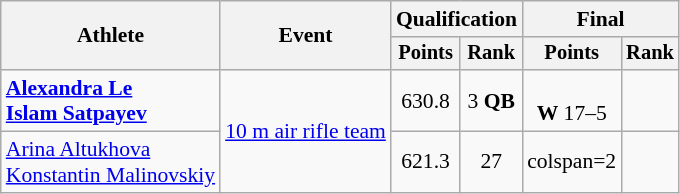<table class="wikitable" style="font-size:90%">
<tr>
<th rowspan="2">Athlete</th>
<th rowspan="2">Event</th>
<th colspan=2>Qualification</th>
<th colspan=2>Final</th>
</tr>
<tr style="font-size:95%">
<th>Points</th>
<th>Rank</th>
<th>Points</th>
<th>Rank</th>
</tr>
<tr align=center>
<td align=left><strong><a href='#'>Alexandra Le</a><br><a href='#'>Islam Satpayev</a></strong></td>
<td align=left rowspan=2><a href='#'>10 m air rifle team</a></td>
<td>630.8</td>
<td>3 <strong>QB</strong></td>
<td><br><strong>W</strong> 17–5</td>
<td></td>
</tr>
<tr align=center>
<td align= left><a href='#'>Arina Altukhova</a><br><a href='#'>Konstantin Malinovskiy</a></td>
<td>621.3</td>
<td>27</td>
<td>colspan=2</td>
</tr>
</table>
